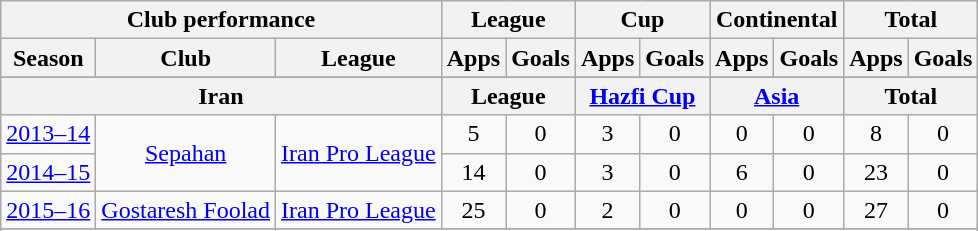<table class="wikitable" style="text-align:center">
<tr>
<th colspan=3>Club performance</th>
<th colspan=2>League</th>
<th colspan=2>Cup</th>
<th colspan=2>Continental</th>
<th colspan=2>Total</th>
</tr>
<tr>
<th>Season</th>
<th>Club</th>
<th>League</th>
<th>Apps</th>
<th>Goals</th>
<th>Apps</th>
<th>Goals</th>
<th>Apps</th>
<th>Goals</th>
<th>Apps</th>
<th>Goals</th>
</tr>
<tr>
</tr>
<tr>
<th colspan=3>Iran</th>
<th colspan=2>League</th>
<th colspan=2><a href='#'>Hazfi Cup</a></th>
<th colspan=2><a href='#'>Asia</a></th>
<th colspan=2>Total</th>
</tr>
<tr>
<td><a href='#'>2013–14</a></td>
<td rowspan="2"><a href='#'>Sepahan</a></td>
<td rowspan="2"><a href='#'>Iran Pro League</a></td>
<td>5</td>
<td>0</td>
<td>3</td>
<td>0</td>
<td>0</td>
<td>0</td>
<td>8</td>
<td>0</td>
</tr>
<tr>
<td><a href='#'>2014–15</a></td>
<td>14</td>
<td>0</td>
<td>3</td>
<td>0</td>
<td>6</td>
<td>0</td>
<td>23</td>
<td>0</td>
</tr>
<tr>
<td><a href='#'>2015–16</a></td>
<td rowspan="2"><a href='#'>Gostaresh Foolad</a></td>
<td rowspan="2"><a href='#'>Iran Pro League</a></td>
<td>25</td>
<td>0</td>
<td>2</td>
<td>0</td>
<td>0</td>
<td>0</td>
<td>27</td>
<td>0</td>
</tr>
<tr>
</tr>
<tr>
</tr>
</table>
